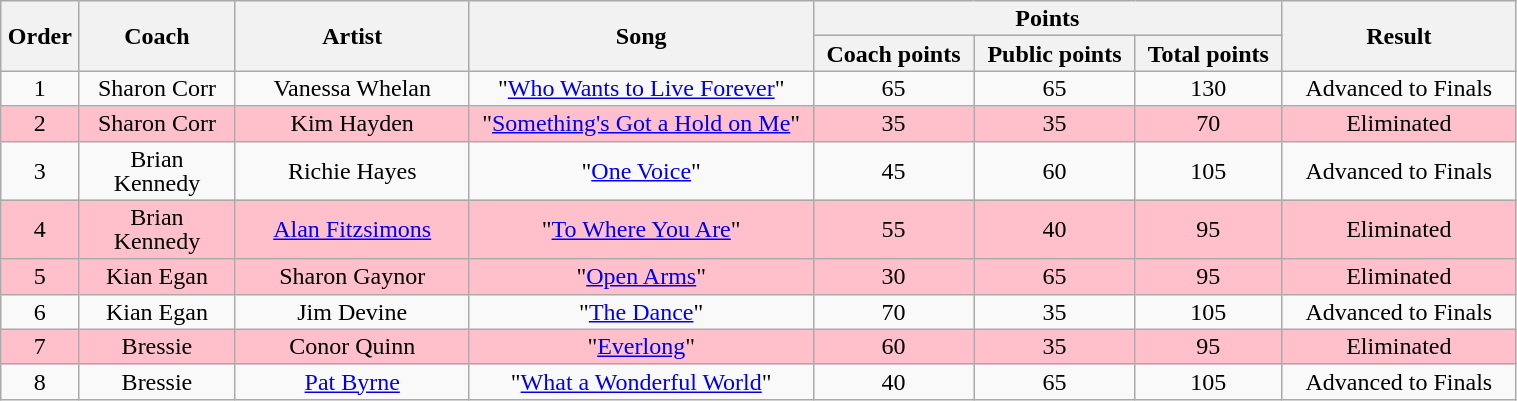<table class="wikitable" style="text-align:center; line-height:16px; width:80%;">
<tr>
<th width="05%" rowspan="2">Order</th>
<th width="10%" rowspan="2">Coach</th>
<th width="15%" rowspan="2">Artist</th>
<th width="22%" rowspan="2">Song</th>
<th width="30%"  colspan="3">Points</th>
<th width="15%" rowspan="2">Result</th>
</tr>
<tr>
<th>Coach points</th>
<th>Public points</th>
<th>Total points</th>
</tr>
<tr>
<td>1</td>
<td>Sharon Corr</td>
<td>Vanessa Whelan</td>
<td>"<a href='#'>Who Wants to Live Forever</a>"</td>
<td>65</td>
<td>65</td>
<td>130</td>
<td>Advanced to Finals</td>
</tr>
<tr style="background:pink;">
<td>2</td>
<td>Sharon Corr</td>
<td>Kim Hayden</td>
<td>"<a href='#'>Something's Got a Hold on Me</a>"</td>
<td>35</td>
<td>35</td>
<td>70</td>
<td>Eliminated</td>
</tr>
<tr>
<td>3</td>
<td>Brian Kennedy</td>
<td>Richie Hayes</td>
<td>"<a href='#'>One Voice</a>"</td>
<td>45</td>
<td>60</td>
<td>105</td>
<td>Advanced to Finals</td>
</tr>
<tr style="background:pink;">
<td>4</td>
<td>Brian Kennedy</td>
<td><a href='#'>Alan Fitzsimons</a></td>
<td>"<a href='#'>To Where You Are</a>"</td>
<td>55</td>
<td>40</td>
<td>95</td>
<td>Eliminated</td>
</tr>
<tr style="background:pink;">
<td>5</td>
<td>Kian Egan</td>
<td>Sharon Gaynor</td>
<td>"<a href='#'>Open Arms</a>"</td>
<td>30</td>
<td>65</td>
<td>95</td>
<td>Eliminated</td>
</tr>
<tr>
<td>6</td>
<td>Kian Egan</td>
<td>Jim Devine</td>
<td>"<a href='#'>The Dance</a>"</td>
<td>70</td>
<td>35</td>
<td>105</td>
<td>Advanced to Finals</td>
</tr>
<tr style="background:pink;">
<td>7</td>
<td>Bressie</td>
<td>Conor Quinn</td>
<td>"<a href='#'>Everlong</a>"</td>
<td>60</td>
<td>35</td>
<td>95</td>
<td>Eliminated</td>
</tr>
<tr>
<td>8</td>
<td>Bressie</td>
<td><a href='#'>Pat Byrne</a></td>
<td>"<a href='#'>What a Wonderful World</a>"</td>
<td>40</td>
<td>65</td>
<td>105</td>
<td>Advanced to Finals</td>
</tr>
</table>
